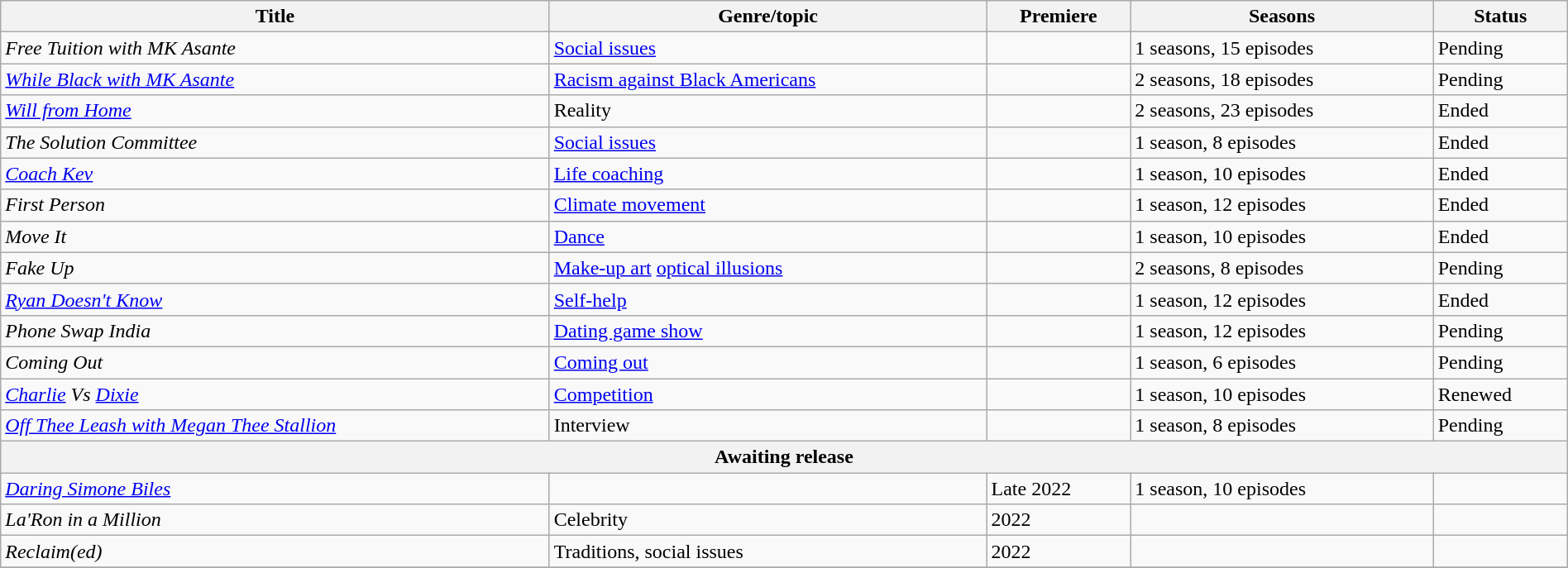<table class="wikitable sortable" style="width:100%;">
<tr>
<th>Title</th>
<th>Genre/topic</th>
<th>Premiere</th>
<th>Seasons</th>
<th>Status</th>
</tr>
<tr>
<td><em>Free Tuition with MK Asante</em></td>
<td><a href='#'>Social issues</a></td>
<td></td>
<td>1 seasons, 15 episodes</td>
<td>Pending</td>
</tr>
<tr>
<td><em><a href='#'>While Black with MK Asante</a></em></td>
<td><a href='#'>Racism against Black Americans</a></td>
<td></td>
<td>2 seasons, 18 episodes</td>
<td>Pending</td>
</tr>
<tr>
<td><em><a href='#'>Will from Home</a></em></td>
<td>Reality</td>
<td></td>
<td>2 seasons, 23 episodes</td>
<td>Ended</td>
</tr>
<tr>
<td><em>The Solution Committee</em></td>
<td><a href='#'>Social issues</a></td>
<td></td>
<td>1 season, 8 episodes</td>
<td>Ended</td>
</tr>
<tr>
<td><em><a href='#'>Coach Kev</a></em></td>
<td><a href='#'>Life coaching</a></td>
<td></td>
<td>1 season, 10 episodes</td>
<td>Ended</td>
</tr>
<tr>
<td><em>First Person</em></td>
<td><a href='#'>Climate movement</a></td>
<td></td>
<td>1 season, 12 episodes</td>
<td>Ended</td>
</tr>
<tr>
<td><em>Move It</em></td>
<td><a href='#'>Dance</a></td>
<td></td>
<td>1 season, 10 episodes</td>
<td>Ended</td>
</tr>
<tr>
<td><em>Fake Up</em></td>
<td><a href='#'>Make-up art</a> <a href='#'>optical illusions</a></td>
<td></td>
<td>2 seasons, 8 episodes</td>
<td>Pending</td>
</tr>
<tr>
<td><em><a href='#'>Ryan Doesn't Know</a></em></td>
<td><a href='#'>Self-help</a></td>
<td></td>
<td>1 season, 12 episodes</td>
<td>Ended</td>
</tr>
<tr>
<td><em>Phone Swap India</em></td>
<td><a href='#'>Dating game show</a></td>
<td></td>
<td>1 season, 12 episodes</td>
<td>Pending</td>
</tr>
<tr>
<td><em>Coming Out</em></td>
<td><a href='#'>Coming out</a></td>
<td></td>
<td>1 season, 6 episodes</td>
<td>Pending</td>
</tr>
<tr>
<td><em><a href='#'>Charlie</a> Vs <a href='#'>Dixie</a></em></td>
<td><a href='#'>Competition</a></td>
<td></td>
<td>1 season, 10 episodes</td>
<td>Renewed</td>
</tr>
<tr>
<td><em><a href='#'>Off Thee Leash with Megan Thee Stallion</a></em></td>
<td>Interview</td>
<td></td>
<td>1 season, 8 episodes</td>
<td>Pending</td>
</tr>
<tr>
<th colspan="5">Awaiting release</th>
</tr>
<tr>
<td><em><a href='#'>Daring Simone Biles</a></em></td>
<td></td>
<td>Late 2022</td>
<td>1 season, 10 episodes</td>
<td></td>
</tr>
<tr>
<td><em>La'Ron in a Million</em></td>
<td>Celebrity</td>
<td>2022</td>
<td></td>
<td></td>
</tr>
<tr>
<td><em>Reclaim(ed)</em></td>
<td>Traditions, social issues</td>
<td>2022</td>
<td></td>
<td></td>
</tr>
<tr>
</tr>
</table>
